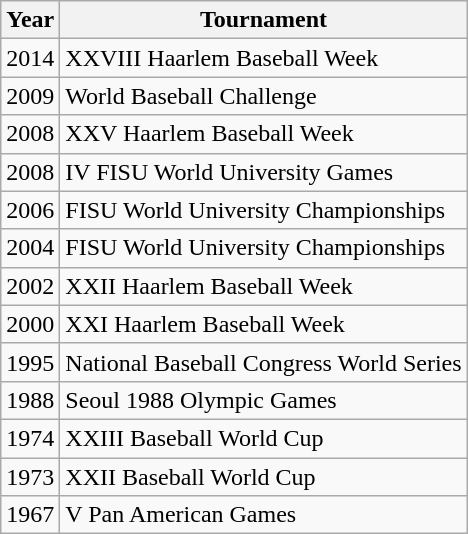<table class="wikitable">
<tr>
<th>Year</th>
<th>Tournament</th>
</tr>
<tr>
<td>2014</td>
<td>XXVIII Haarlem Baseball Week</td>
</tr>
<tr>
<td>2009</td>
<td>World Baseball Challenge</td>
</tr>
<tr>
<td>2008</td>
<td>XXV Haarlem Baseball Week</td>
</tr>
<tr>
<td>2008</td>
<td>IV FISU World University Games</td>
</tr>
<tr>
<td>2006</td>
<td>FISU World University Championships</td>
</tr>
<tr>
<td>2004</td>
<td>FISU World University Championships</td>
</tr>
<tr>
<td>2002</td>
<td>XXII Haarlem Baseball Week</td>
</tr>
<tr>
<td>2000</td>
<td>XXI Haarlem Baseball Week</td>
</tr>
<tr>
<td>1995</td>
<td>National Baseball Congress World Series</td>
</tr>
<tr>
<td>1988</td>
<td>Seoul 1988 Olympic Games</td>
</tr>
<tr>
<td>1974</td>
<td>XXIII Baseball World Cup</td>
</tr>
<tr>
<td>1973</td>
<td>XXII Baseball World Cup</td>
</tr>
<tr>
<td>1967</td>
<td>V Pan American Games</td>
</tr>
</table>
